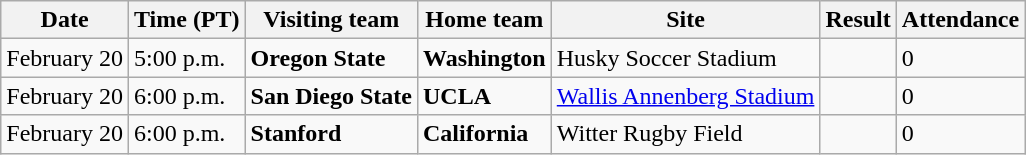<table class="wikitable">
<tr>
<th>Date</th>
<th>Time (PT)</th>
<th>Visiting team</th>
<th>Home team</th>
<th>Site</th>
<th>Result</th>
<th>Attendance</th>
</tr>
<tr>
<td>February 20</td>
<td>5:00 p.m.</td>
<td><strong>Oregon State</strong></td>
<td><strong>Washington</strong></td>
<td>Husky Soccer Stadium</td>
<td></td>
<td>0</td>
</tr>
<tr>
<td>February 20</td>
<td>6:00 p.m.</td>
<td><strong>San Diego State</strong></td>
<td><strong>UCLA</strong></td>
<td><a href='#'>Wallis Annenberg Stadium</a></td>
<td></td>
<td>0</td>
</tr>
<tr>
<td>February 20</td>
<td>6:00 p.m.</td>
<td><strong>Stanford</strong></td>
<td><strong>California</strong></td>
<td>Witter Rugby Field</td>
<td></td>
<td>0</td>
</tr>
</table>
